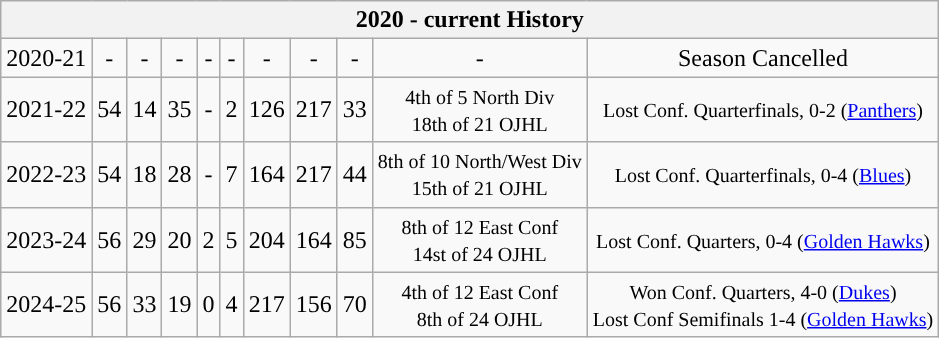<table class="wikitable " style="text-align:center;">
<tr>
<th colspan=12 bgcolor="#822433" text_color=white><strong>2020 - current History</strong></th>
</tr>
<tr align="center">
<td>2020-21</td>
<td>-</td>
<td>-</td>
<td>-</td>
<td>-</td>
<td>-</td>
<td>-</td>
<td>-</td>
<td>-</td>
<td>-</td>
<td>Season Cancelled</td>
</tr>
<tr align="center">
<td>2021-22</td>
<td>54</td>
<td>14</td>
<td>35</td>
<td>-</td>
<td>2</td>
<td>126</td>
<td>217</td>
<td>33</td>
<td><small>4th of 5 North Div<br>18th of 21 OJHL</small></td>
<td><small>Lost Conf. Quarterfinals, 0-2 (<a href='#'>Panthers</a>)</small></td>
</tr>
<tr align="center">
<td>2022-23</td>
<td>54</td>
<td>18</td>
<td>28</td>
<td>-</td>
<td>7</td>
<td>164</td>
<td>217</td>
<td>44</td>
<td><small>8th of 10 North/West Div<br>15th of 21 OJHL</small></td>
<td><small>Lost Conf. Quarterfinals, 0-4 (<a href='#'>Blues</a>)</small></td>
</tr>
<tr align="center">
<td>2023-24</td>
<td>56</td>
<td>29</td>
<td>20</td>
<td>2</td>
<td>5</td>
<td>204</td>
<td>164</td>
<td>85</td>
<td><small>8th of 12 East Conf<br>14st of 24 OJHL</small></td>
<td><small>Lost Conf. Quarters, 0-4 (<a href='#'>Golden Hawks</a>)</small></td>
</tr>
<tr align="center">
<td>2024-25</td>
<td>56</td>
<td>33</td>
<td>19</td>
<td>0</td>
<td>4</td>
<td>217</td>
<td>156</td>
<td>70</td>
<td><small>4th of 12 East Conf<br>8th of 24 OJHL</small></td>
<td><small>Won Conf. Quarters, 4-0 (<a href='#'>Dukes</a>)<br>Lost Conf Semifinals 1-4 (<a href='#'>Golden Hawks</a>)</small></td>
</tr>
</table>
